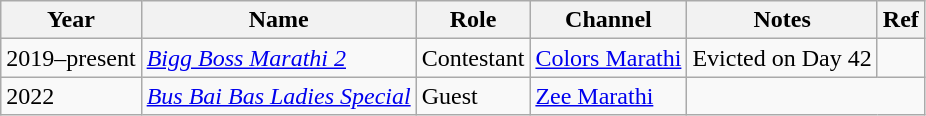<table class="wikitable">
<tr>
<th>Year</th>
<th>Name</th>
<th>Role</th>
<th>Channel</th>
<th>Notes</th>
<th>Ref</th>
</tr>
<tr>
<td>2019–present</td>
<td><em><a href='#'>Bigg Boss Marathi 2</a></em></td>
<td>Contestant</td>
<td><a href='#'>Colors Marathi</a></td>
<td>Evicted on Day 42</td>
<td style="text-align:center;"></td>
</tr>
<tr>
<td>2022</td>
<td><em><a href='#'>Bus Bai Bas Ladies Special</a></em></td>
<td>Guest</td>
<td><a href='#'>Zee Marathi</a></td>
</tr>
</table>
